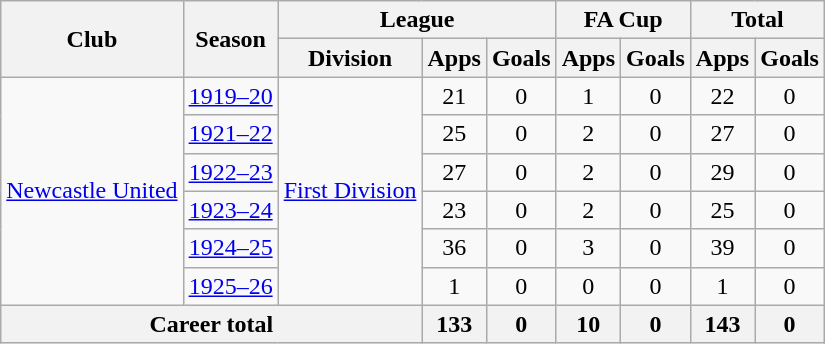<table class="wikitable" style="text-align: center;">
<tr>
<th rowspan="2">Club</th>
<th rowspan="2">Season</th>
<th colspan="3">League</th>
<th colspan="2">FA Cup</th>
<th colspan="2">Total</th>
</tr>
<tr>
<th>Division</th>
<th>Apps</th>
<th>Goals</th>
<th>Apps</th>
<th>Goals</th>
<th>Apps</th>
<th>Goals</th>
</tr>
<tr>
<td rowspan="6"><a href='#'>Newcastle United</a></td>
<td><a href='#'>1919–20</a></td>
<td rowspan="6"><a href='#'>First Division</a></td>
<td>21</td>
<td>0</td>
<td>1</td>
<td>0</td>
<td>22</td>
<td>0</td>
</tr>
<tr>
<td><a href='#'>1921–22</a></td>
<td>25</td>
<td>0</td>
<td>2</td>
<td>0</td>
<td>27</td>
<td>0</td>
</tr>
<tr>
<td><a href='#'>1922–23</a></td>
<td>27</td>
<td>0</td>
<td>2</td>
<td>0</td>
<td>29</td>
<td>0</td>
</tr>
<tr>
<td><a href='#'>1923–24</a></td>
<td>23</td>
<td>0</td>
<td>2</td>
<td>0</td>
<td>25</td>
<td>0</td>
</tr>
<tr>
<td><a href='#'>1924–25</a></td>
<td>36</td>
<td>0</td>
<td>3</td>
<td>0</td>
<td>39</td>
<td>0</td>
</tr>
<tr>
<td><a href='#'>1925–26</a></td>
<td>1</td>
<td>0</td>
<td>0</td>
<td>0</td>
<td>1</td>
<td>0</td>
</tr>
<tr>
<th colspan="3">Career total</th>
<th>133</th>
<th>0</th>
<th>10</th>
<th>0</th>
<th>143</th>
<th>0</th>
</tr>
</table>
